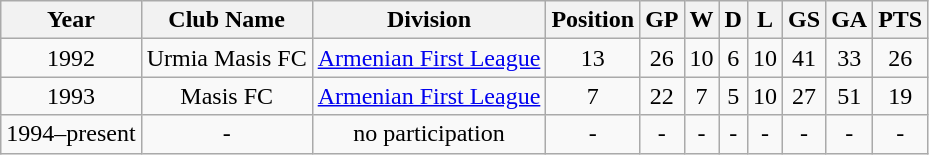<table class="wikitable" style="text-align: center;">
<tr>
<th>Year</th>
<th>Club Name</th>
<th>Division</th>
<th>Position</th>
<th>GP</th>
<th>W</th>
<th>D</th>
<th>L</th>
<th>GS</th>
<th>GA</th>
<th>PTS</th>
</tr>
<tr>
<td>1992</td>
<td>Urmia Masis FC</td>
<td><a href='#'>Armenian First League</a></td>
<td>13</td>
<td>26</td>
<td>10</td>
<td>6</td>
<td>10</td>
<td>41</td>
<td>33</td>
<td>26</td>
</tr>
<tr>
<td>1993</td>
<td>Masis FC</td>
<td><a href='#'>Armenian First League</a></td>
<td>7</td>
<td>22</td>
<td>7</td>
<td>5</td>
<td>10</td>
<td>27</td>
<td>51</td>
<td>19</td>
</tr>
<tr>
<td>1994–present</td>
<td>-</td>
<td>no participation</td>
<td>-</td>
<td>-</td>
<td>-</td>
<td>-</td>
<td>-</td>
<td>-</td>
<td>-</td>
<td>-</td>
</tr>
</table>
